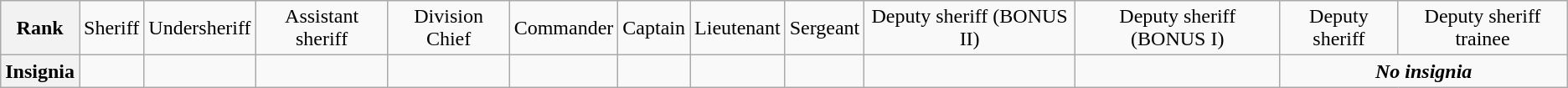<table class="wikitable">
<tr style="text-align:center;">
<th>Rank</th>
<td>Sheriff</td>
<td>Undersheriff</td>
<td>Assistant sheriff</td>
<td>Division Chief</td>
<td>Commander</td>
<td>Captain</td>
<td>Lieutenant</td>
<td>Sergeant</td>
<td>Deputy sheriff (BONUS II)<br></td>
<td>Deputy sheriff (BONUS I)<br></td>
<td>Deputy sheriff<br></td>
<td>Deputy sheriff trainee</td>
</tr>
<tr style="text-align:center;">
<th>Insignia</th>
<td></td>
<td></td>
<td></td>
<td></td>
<td></td>
<td></td>
<td></td>
<td></td>
<td></td>
<td></td>
<td colspan=2><strong><em>No insignia</em></strong></td>
</tr>
</table>
